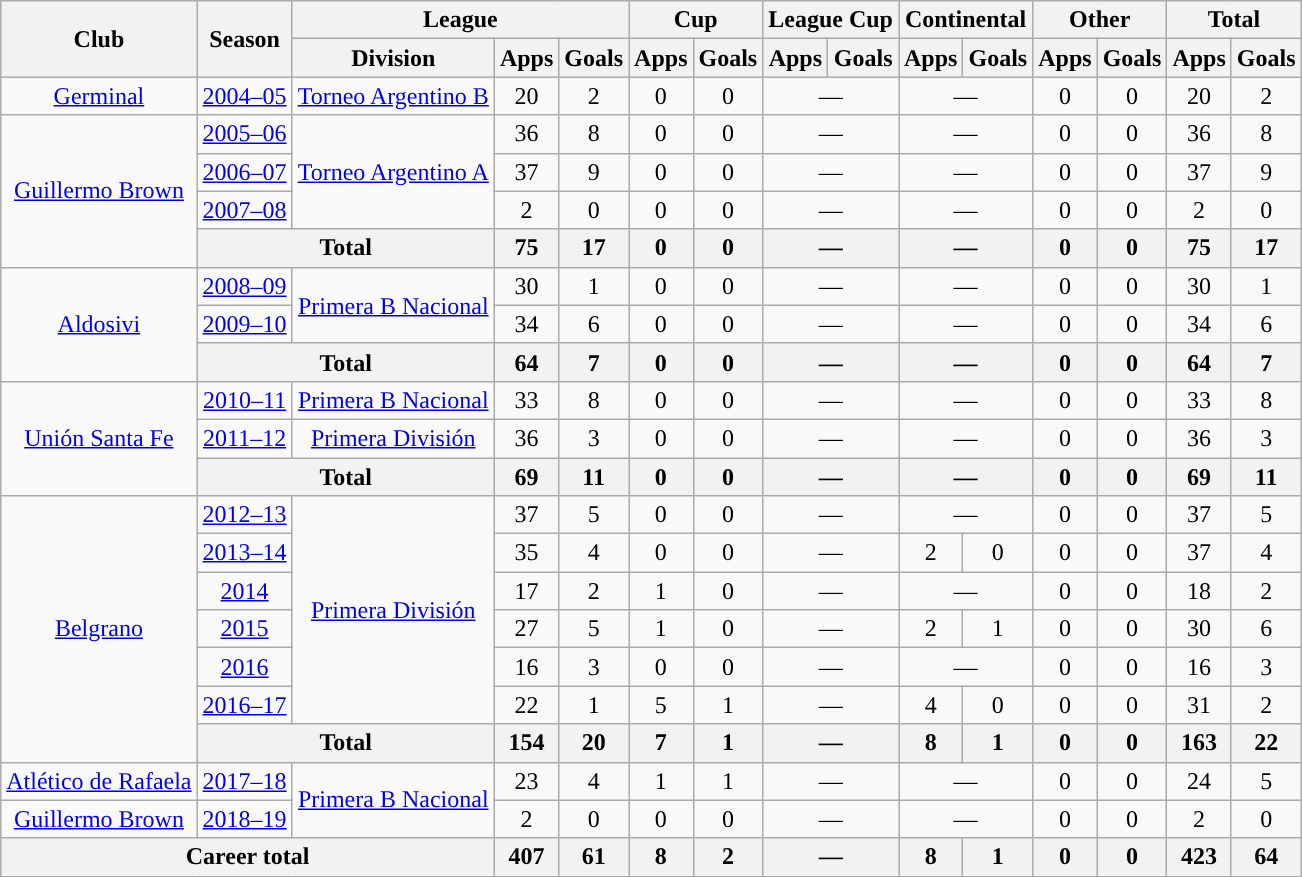<table class="wikitable" style="text-align:center">
<tr>
<th rowspan="2">Club</th>
<th rowspan="2">Season</th>
<th colspan="3">League</th>
<th colspan="2">Cup</th>
<th colspan="2">League Cup</th>
<th colspan="2">Continental</th>
<th colspan="2">Other</th>
<th colspan="2">Total</th>
</tr>
<tr>
<th>Division</th>
<th>Apps</th>
<th>Goals</th>
<th>Apps</th>
<th>Goals</th>
<th>Apps</th>
<th>Goals</th>
<th>Apps</th>
<th>Goals</th>
<th>Apps</th>
<th>Goals</th>
<th>Apps</th>
<th>Goals</th>
</tr>
<tr>
<td rowspan="1"><a href='#'>Germinal</a></td>
<td><a href='#'>2004–05</a></td>
<td rowspan="1"><a href='#'>Torneo Argentino B</a></td>
<td>20</td>
<td>2</td>
<td>0</td>
<td>0</td>
<td colspan="2">—</td>
<td colspan="2">—</td>
<td>0</td>
<td>0</td>
<td>20</td>
<td>2</td>
</tr>
<tr>
<td rowspan="4"><a href='#'>Guillermo Brown</a></td>
<td><a href='#'>2005–06</a></td>
<td rowspan="3"><a href='#'>Torneo Argentino A</a></td>
<td>36</td>
<td>8</td>
<td>0</td>
<td>0</td>
<td colspan="2">—</td>
<td colspan="2">—</td>
<td>0</td>
<td>0</td>
<td>36</td>
<td>8</td>
</tr>
<tr>
<td><a href='#'>2006–07</a></td>
<td>37</td>
<td>9</td>
<td>0</td>
<td>0</td>
<td colspan="2">—</td>
<td colspan="2">—</td>
<td>0</td>
<td>0</td>
<td>37</td>
<td>9</td>
</tr>
<tr>
<td><a href='#'>2007–08</a></td>
<td>2</td>
<td>0</td>
<td>0</td>
<td>0</td>
<td colspan="2">—</td>
<td colspan="2">—</td>
<td>0</td>
<td>0</td>
<td>2</td>
<td>0</td>
</tr>
<tr>
<th colspan="2">Total</th>
<th>75</th>
<th>17</th>
<th>0</th>
<th>0</th>
<th colspan="2">—</th>
<th colspan="2">—</th>
<th>0</th>
<th>0</th>
<th>75</th>
<th>17</th>
</tr>
<tr>
<td rowspan="3"><a href='#'>Aldosivi</a></td>
<td><a href='#'>2008–09</a></td>
<td rowspan="2"><a href='#'>Primera B Nacional</a></td>
<td>30</td>
<td>1</td>
<td>0</td>
<td>0</td>
<td colspan="2">—</td>
<td colspan="2">—</td>
<td>0</td>
<td>0</td>
<td>30</td>
<td>1</td>
</tr>
<tr>
<td><a href='#'>2009–10</a></td>
<td>34</td>
<td>6</td>
<td>0</td>
<td>0</td>
<td colspan="2">—</td>
<td colspan="2">—</td>
<td>0</td>
<td>0</td>
<td>34</td>
<td>6</td>
</tr>
<tr>
<th colspan="2">Total</th>
<th>64</th>
<th>7</th>
<th>0</th>
<th>0</th>
<th colspan="2">—</th>
<th colspan="2">—</th>
<th>0</th>
<th>0</th>
<th>64</th>
<th>7</th>
</tr>
<tr>
<td rowspan="3"><a href='#'>Unión Santa Fe</a></td>
<td><a href='#'>2010–11</a></td>
<td rowspan="1"><a href='#'>Primera B Nacional</a></td>
<td>33</td>
<td>8</td>
<td>0</td>
<td>0</td>
<td colspan="2">—</td>
<td colspan="2">—</td>
<td>0</td>
<td>0</td>
<td>33</td>
<td>8</td>
</tr>
<tr>
<td><a href='#'>2011–12</a></td>
<td rowspan="1"><a href='#'>Primera División</a></td>
<td>36</td>
<td>3</td>
<td>0</td>
<td>0</td>
<td colspan="2">—</td>
<td colspan="2">—</td>
<td>0</td>
<td>0</td>
<td>36</td>
<td>3</td>
</tr>
<tr>
<th colspan="2">Total</th>
<th>69</th>
<th>11</th>
<th>0</th>
<th>0</th>
<th colspan="2">—</th>
<th colspan="2">—</th>
<th>0</th>
<th>0</th>
<th>69</th>
<th>11</th>
</tr>
<tr>
<td rowspan="7"><a href='#'>Belgrano</a></td>
<td><a href='#'>2012–13</a></td>
<td rowspan="6"><a href='#'>Primera División</a></td>
<td>37</td>
<td>5</td>
<td>0</td>
<td>0</td>
<td colspan="2">—</td>
<td colspan="2">—</td>
<td>0</td>
<td>0</td>
<td>37</td>
<td>5</td>
</tr>
<tr>
<td><a href='#'>2013–14</a></td>
<td>35</td>
<td>4</td>
<td>0</td>
<td>0</td>
<td colspan="2">—</td>
<td>2</td>
<td>0</td>
<td>0</td>
<td>0</td>
<td>37</td>
<td>4</td>
</tr>
<tr>
<td><a href='#'>2014</a></td>
<td>17</td>
<td>2</td>
<td>1</td>
<td>0</td>
<td colspan="2">—</td>
<td colspan="2">—</td>
<td>0</td>
<td>0</td>
<td>18</td>
<td>2</td>
</tr>
<tr>
<td><a href='#'>2015</a></td>
<td>27</td>
<td>5</td>
<td>1</td>
<td>0</td>
<td colspan="2">—</td>
<td>2</td>
<td>1</td>
<td>0</td>
<td>0</td>
<td>30</td>
<td>6</td>
</tr>
<tr>
<td><a href='#'>2016</a></td>
<td>16</td>
<td>3</td>
<td>0</td>
<td>0</td>
<td colspan="2">—</td>
<td colspan="2">—</td>
<td>0</td>
<td>0</td>
<td>16</td>
<td>3</td>
</tr>
<tr>
<td><a href='#'>2016–17</a></td>
<td>22</td>
<td>1</td>
<td>5</td>
<td>1</td>
<td colspan="2">—</td>
<td>4</td>
<td>0</td>
<td>0</td>
<td>0</td>
<td>31</td>
<td>2</td>
</tr>
<tr>
<th colspan="2">Total</th>
<th>154</th>
<th>20</th>
<th>7</th>
<th>1</th>
<th colspan="2">—</th>
<th>8</th>
<th>1</th>
<th>0</th>
<th>0</th>
<th>163</th>
<th>22</th>
</tr>
<tr>
<td rowspan="1"><a href='#'>Atlético de Rafaela</a></td>
<td><a href='#'>2017–18</a></td>
<td rowspan="2"><a href='#'>Primera B Nacional</a></td>
<td>23</td>
<td>4</td>
<td>1</td>
<td>1</td>
<td colspan="2">—</td>
<td colspan="2">—</td>
<td>0</td>
<td>0</td>
<td>24</td>
<td>5</td>
</tr>
<tr>
<td rowspan="1"><a href='#'>Guillermo Brown</a></td>
<td><a href='#'>2018–19</a></td>
<td>2</td>
<td>0</td>
<td>0</td>
<td>0</td>
<td colspan="2">—</td>
<td colspan="2">—</td>
<td>0</td>
<td>0</td>
<td>2</td>
<td>0</td>
</tr>
<tr>
<th colspan="3">Career total</th>
<th>407</th>
<th>61</th>
<th>8</th>
<th>2</th>
<th colspan="2">—</th>
<th>8</th>
<th>1</th>
<th>0</th>
<th>0</th>
<th>423</th>
<th>64</th>
</tr>
</table>
